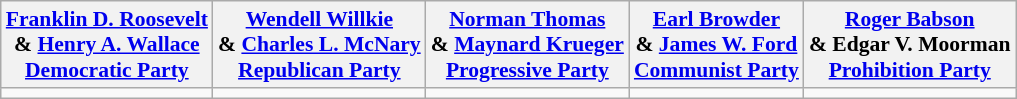<table class="wikitable" style="font-size:90%;text-align:center;">
<tr>
<th><a href='#'>Franklin D. Roosevelt</a><br> & <a href='#'>Henry A. Wallace</a><br><a href='#'>Democratic Party</a></th>
<th><a href='#'>Wendell Willkie</a><br> & <a href='#'>Charles L. McNary</a><br><a href='#'>Republican Party</a></th>
<th><a href='#'>Norman Thomas</a><br> & <a href='#'>Maynard Krueger</a><br><a href='#'>Progressive Party</a></th>
<th><a href='#'>Earl Browder</a><br> & <a href='#'>James W. Ford</a><br><a href='#'>Communist Party</a></th>
<th><a href='#'>Roger Babson</a><br> & Edgar V. Moorman<br><a href='#'>Prohibition Party</a></th>
</tr>
<tr>
<td></td>
<td></td>
<td></td>
<td></td>
<td></td>
</tr>
</table>
